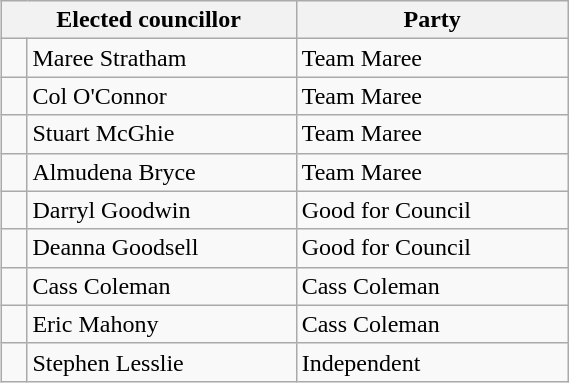<table class="wikitable" style="float:right;clear:right;width:30%">
<tr>
<th colspan="2">Elected councillor</th>
<th>Party</th>
</tr>
<tr>
<td> </td>
<td>Maree Stratham</td>
<td>Team Maree</td>
</tr>
<tr>
<td> </td>
<td>Col O'Connor</td>
<td>Team Maree</td>
</tr>
<tr>
<td> </td>
<td>Stuart McGhie</td>
<td>Team Maree</td>
</tr>
<tr>
<td> </td>
<td>Almudena Bryce</td>
<td>Team Maree</td>
</tr>
<tr>
<td> </td>
<td>Darryl Goodwin</td>
<td>Good for Council</td>
</tr>
<tr>
<td> </td>
<td>Deanna Goodsell</td>
<td>Good for Council</td>
</tr>
<tr>
<td> </td>
<td>Cass Coleman</td>
<td>Cass Coleman</td>
</tr>
<tr>
<td> </td>
<td>Eric Mahony</td>
<td>Cass Coleman</td>
</tr>
<tr>
<td> </td>
<td>Stephen Lesslie</td>
<td>Independent</td>
</tr>
</table>
